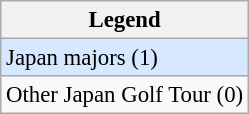<table class="wikitable" style="font-size:95%;">
<tr>
<th>Legend</th>
</tr>
<tr style="background:#D6E8FF;">
<td>Japan majors (1)</td>
</tr>
<tr>
<td>Other Japan Golf Tour (0)</td>
</tr>
</table>
